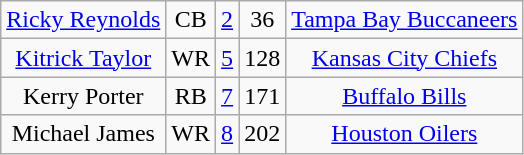<table class=wikitable style="text-align:center">
<tr>
<td><a href='#'>Ricky Reynolds</a></td>
<td>CB</td>
<td><a href='#'>2</a></td>
<td>36</td>
<td><a href='#'>Tampa Bay Buccaneers</a></td>
</tr>
<tr>
<td><a href='#'>Kitrick Taylor</a></td>
<td>WR</td>
<td><a href='#'>5</a></td>
<td>128</td>
<td><a href='#'>Kansas City Chiefs</a></td>
</tr>
<tr>
<td>Kerry Porter</td>
<td>RB</td>
<td><a href='#'>7</a></td>
<td>171</td>
<td><a href='#'>Buffalo Bills</a></td>
</tr>
<tr>
<td>Michael James</td>
<td>WR</td>
<td><a href='#'>8</a></td>
<td>202</td>
<td><a href='#'>Houston Oilers</a></td>
</tr>
</table>
